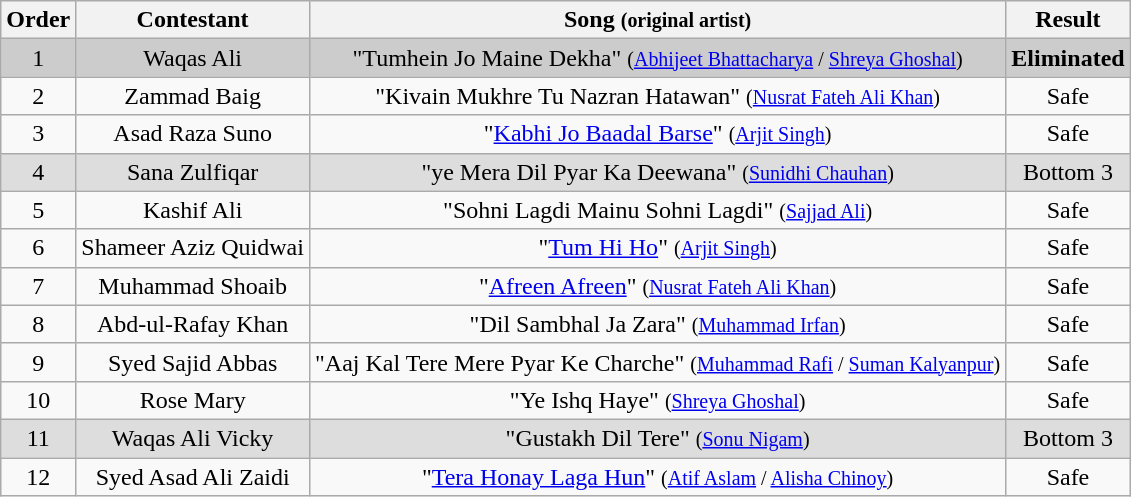<table class="wikitable plainrowheaders" style="text-align:center;">
<tr style="background:#f2f2f2;">
<th scope="col">Order </th>
<th scope="col">Contestant</th>
<th scope="col">Song <small>(original artist)</small></th>
<th scope="col">Result</th>
</tr>
<tr style="background:#ccc;">
<td>1</td>
<td scope="row">Waqas Ali</td>
<td>"Tumhein Jo Maine Dekha" <small>(<a href='#'>Abhijeet Bhattacharya</a> / <a href='#'>Shreya Ghoshal</a>)</small></td>
<td><strong>Eliminated</strong></td>
</tr>
<tr>
<td>2</td>
<td scope="row">Zammad Baig</td>
<td>"Kivain Mukhre Tu Nazran Hatawan" <small>(<a href='#'>Nusrat Fateh Ali Khan</a>)</small></td>
<td>Safe</td>
</tr>
<tr>
<td>3</td>
<td scope="row">Asad Raza Suno</td>
<td>"<a href='#'>Kabhi Jo Baadal Barse</a>" <small>(<a href='#'>Arjit Singh</a>)</small></td>
<td>Safe</td>
</tr>
<tr style="background:#ddd;">
<td>4</td>
<td scope="row">Sana Zulfiqar</td>
<td>"ye Mera Dil Pyar Ka Deewana" <small>(<a href='#'>Sunidhi Chauhan</a>)</small></td>
<td>Bottom 3</td>
</tr>
<tr>
<td>5</td>
<td scope="row">Kashif Ali</td>
<td>"Sohni Lagdi Mainu Sohni Lagdi" <small>(<a href='#'>Sajjad Ali</a>)</small></td>
<td>Safe</td>
</tr>
<tr>
<td>6</td>
<td scope="row">Shameer Aziz Quidwai</td>
<td>"<a href='#'>Tum Hi Ho</a>" <small>(<a href='#'>Arjit Singh</a>)</small></td>
<td>Safe</td>
</tr>
<tr>
<td>7</td>
<td scope="row">Muhammad Shoaib</td>
<td>"<a href='#'>Afreen Afreen</a>" <small>(<a href='#'>Nusrat Fateh Ali Khan</a>)</small></td>
<td>Safe</td>
</tr>
<tr>
<td>8</td>
<td scope="row">Abd-ul-Rafay Khan</td>
<td>"Dil Sambhal Ja Zara" <small>(<a href='#'>Muhammad Irfan</a>)</small></td>
<td>Safe</td>
</tr>
<tr>
<td>9</td>
<td scope="row">Syed Sajid Abbas</td>
<td>"Aaj Kal Tere Mere Pyar Ke Charche" <small>(<a href='#'>Muhammad Rafi</a> / <a href='#'>Suman Kalyanpur</a>)</small></td>
<td>Safe</td>
</tr>
<tr>
<td>10</td>
<td scope="row">Rose Mary</td>
<td>"Ye Ishq Haye" <small>(<a href='#'>Shreya Ghoshal</a>)  </small></td>
<td>Safe</td>
</tr>
<tr style="background:#ddd;">
<td>11</td>
<td scope="row">Waqas Ali Vicky</td>
<td>"Gustakh Dil Tere" <small>(<a href='#'>Sonu Nigam</a>)</small></td>
<td>Bottom 3</td>
</tr>
<tr>
<td>12</td>
<td scope="row">Syed Asad Ali Zaidi</td>
<td>"<a href='#'>Tera Honay Laga Hun</a>" <small>(<a href='#'>Atif Aslam</a> / <a href='#'>Alisha Chinoy</a>) </small></td>
<td>Safe</td>
</tr>
</table>
